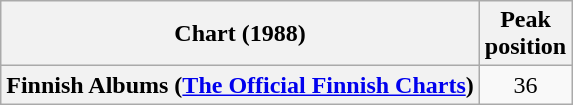<table class="wikitable sortable plainrowheaders" style="text-align:center">
<tr>
<th scope="col">Chart (1988)</th>
<th scope="col">Peak<br>position</th>
</tr>
<tr>
<th scope="row">Finnish Albums (<a href='#'>The Official Finnish Charts</a>)</th>
<td align="center">36</td>
</tr>
</table>
